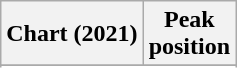<table class="wikitable sortable plainrowheaders">
<tr>
<th>Chart (2021)</th>
<th>Peak<br>position</th>
</tr>
<tr>
</tr>
<tr>
</tr>
<tr>
</tr>
<tr>
</tr>
</table>
